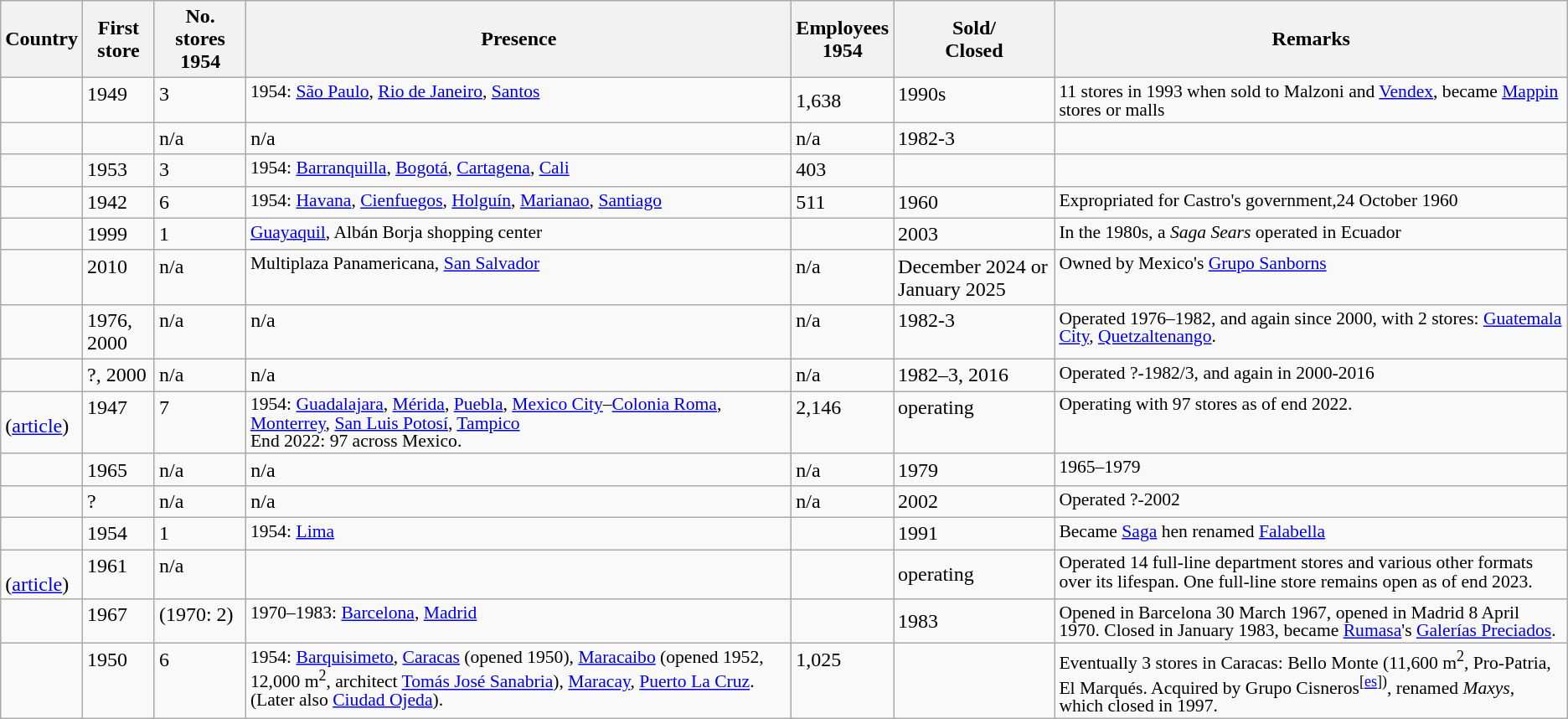<table class=wikitable>
<tr>
<th>Country</th>
<th>First<br>store</th>
<th>No. stores 1954</th>
<th>Presence</th>
<th>Employees<br>1954</th>
<th>Sold/<br>Closed</th>
<th>Remarks</th>
</tr>
<tr>
<td style="vertical-align:top;"></td>
<td style="vertical-align:top;">1949</td>
<td style="vertical-align:top;">3</td>
<td style="vertical-align:top;font-size:90%;line-height:100%">1954: <a href='#'>São Paulo</a>, <a href='#'>Rio de Janeiro</a>, <a href='#'>Santos</a></td>
<td>1,638</td>
<td style="vertical-align:top;">1990s</td>
<td style="vertical-align:top;font-size:90%;line-height:100%">11 stores in 1993 when sold to Malzoni and <a href='#'>Vendex</a>, became <a href='#'>Mappin</a> stores or malls</td>
</tr>
<tr>
<td style="vertical-align:top;line-height:100%"></td>
<td style="vertical-align:top;"></td>
<td style="vertical-align:top;">n/a</td>
<td style="vertical-align:top;">n/a</td>
<td style="vertical-align:top;">n/a</td>
<td style="vertical-align:top;">1982-3</td>
<td style="vertical-align:top;font-size:90%;line-height:100%"></td>
</tr>
<tr>
<td style="vertical-align:top;"></td>
<td style="vertical-align:top;">1953</td>
<td style="vertical-align:top;">3</td>
<td style="vertical-align:top;font-size:90%;line-height:100%">1954: <a href='#'>Barranquilla</a>, <a href='#'>Bogotá</a>, <a href='#'>Cartagena</a>, <a href='#'>Cali</a></td>
<td style="vertical-align:top;">403</td>
<td style="vertical-align:top;"></td>
<td style="vertical-align:top;"></td>
</tr>
<tr>
<td style="vertical-align:top;"></td>
<td style="vertical-align:top;">1942</td>
<td style="vertical-align:top;">6</td>
<td style="vertical-align:top;font-size:90%;line-height:100%">1954: <a href='#'>Havana</a>, <a href='#'>Cienfuegos</a>, <a href='#'>Holguín</a>, <a href='#'>Marianao</a>, <a href='#'>Santiago</a></td>
<td style="vertical-align:top;">511</td>
<td style="vertical-align:top;">1960</td>
<td style="vertical-align:top;font-size:90%;line-height:100%">Expropriated for  Castro's government,24 October 1960</td>
</tr>
<tr>
<td style="vertical-align:top;"></td>
<td style="vertical-align:top;">1999</td>
<td style="vertical-align:top;">1</td>
<td style="vertical-align:top;font-size:90%;line-height:100%"><a href='#'>Guayaquil</a>, Albán Borja shopping center</td>
<td></td>
<td>2003</td>
<td style="vertical-align:top;font-size:90%;line-height:100%">In the 1980s, a <em>Saga Sears</em> operated in Ecuador</td>
</tr>
<tr>
<td style="vertical-align:top;line-height:100%"></td>
<td style="vertical-align:top;">2010</td>
<td style="vertical-align:top;">n/a</td>
<td style="vertical-align:top;font-size:90%;line-height:100%">Multiplaza Panamericana, <a href='#'>San Salvador</a></td>
<td style="vertical-align:top;">n/a</td>
<td style="vertical-align:top;">December 2024 or January 2025</td>
<td style="vertical-align:top;font-size:90%;line-height:100%">Owned by Mexico's <a href='#'>Grupo Sanborns</a></td>
</tr>
<tr>
<td style="vertical-align:top;line-height:100%"></td>
<td style="vertical-align:top;">1976, 2000</td>
<td style="vertical-align:top;">n/a</td>
<td style="vertical-align:top;">n/a</td>
<td style="vertical-align:top;">n/a</td>
<td style="vertical-align:top;">1982-3</td>
<td style="vertical-align:top;font-size:90%;line-height:100%">Operated 1976–1982, and again since 2000, with 2 stores: <a href='#'>Guatemala City</a>, <a href='#'>Quetzaltenango</a>.</td>
</tr>
<tr>
<td style="vertical-align:top;line-height:100%"></td>
<td style="vertical-align:top;">?, 2000</td>
<td style="vertical-align:top;">n/a</td>
<td style="vertical-align:top;">n/a</td>
<td style="vertical-align:top;">n/a</td>
<td style="vertical-align:top;">1982–3, 2016</td>
<td style="vertical-align:top;font-size:90%;line-height:100%">Operated ?-1982/3, and again in 2000-2016</td>
</tr>
<tr>
<td style="vertical-align:top;line-height:100%"><br>(<a href='#'>article</a>)</td>
<td style="vertical-align:top;">1947</td>
<td style="vertical-align:top;">7</td>
<td style="vertical-align:top;font-size:90%;line-height:100%">1954: <a href='#'>Guadalajara</a>, <a href='#'>Mérida</a>, <a href='#'>Puebla</a>, <a href='#'>Mexico City</a>–<a href='#'>Colonia Roma</a>, <a href='#'>Monterrey</a>, <a href='#'>San Luis Potosí</a>, <a href='#'>Tampico</a><br>End 2022: 97 across Mexico.</td>
<td style="vertical-align:top;">2,146</td>
<td style="vertical-align:top;">operating</td>
<td style="vertical-align:top;font-size:90%;line-height:100%">Operating with 97 stores as of end 2022.</td>
</tr>
<tr>
<td style="vertical-align:top;line-height:100%"></td>
<td style="vertical-align:top;">1965</td>
<td style="vertical-align:top;">n/a</td>
<td style="vertical-align:top;">n/a</td>
<td style="vertical-align:top;">n/a</td>
<td style="vertical-align:top;">1979</td>
<td style="vertical-align:top;font-size:90%;line-height:100%">1965–1979</td>
</tr>
<tr>
<td style="vertical-align:top;line-height:100%"></td>
<td style="vertical-align:top;">?</td>
<td style="vertical-align:top;">n/a</td>
<td style="vertical-align:top;">n/a</td>
<td style="vertical-align:top;">n/a</td>
<td style="vertical-align:top;">2002</td>
<td style="vertical-align:top;font-size:90%;line-height:100%">Operated ?-2002</td>
</tr>
<tr>
<td style="vertical-align:top;"></td>
<td style="vertical-align:top;">1954</td>
<td style="vertical-align:top;">1</td>
<td style="vertical-align:top;font-size:90%;line-height:100%">1954: <a href='#'>Lima</a></td>
<td></td>
<td>1991</td>
<td style="vertical-align:top;font-size:90%;line-height:100%">Became <a href='#'>Saga</a> hen renamed <a href='#'>Falabella</a></td>
</tr>
<tr>
<td style="vertical-align:top;line-height:100%"><br>(<a href='#'>article</a>)</td>
<td style="vertical-align:top;">1961</td>
<td style="vertical-align:top;">n/a</td>
<td style="vertical-align:top;"></td>
<td style="vertical-align:top;"></td>
<td>operating</td>
<td style="vertical-align:top;font-size:90%;line-height:100%">Operated 14 full-line department stores and various other formats over its lifespan. One full-line store remains open as of end 2023.</td>
</tr>
<tr>
<td style="vertical-align:top;"></td>
<td style="vertical-align:top;">1967</td>
<td style="vertical-align:top;">(1970: 2)</td>
<td style="vertical-align:top;font-size:90%;line-height:100%">1970–1983: <a href='#'>Barcelona</a>, <a href='#'>Madrid</a></td>
<td style="vertical-align:top;"></td>
<td>1983</td>
<td style="vertical-align:top;font-size:90%;line-height:100%">Opened in Barcelona 30 March 1967, opened in Madrid 8 April 1970. Closed in January 1983, became <a href='#'>Rumasa</a>'s <a href='#'>Galerías Preciados</a>.</td>
</tr>
<tr>
<td style="vertical-align:top;"></td>
<td style="vertical-align:top;">1950</td>
<td style="vertical-align:top;">6</td>
<td style="vertical-align:top;font-size:90%;line-height:100%">1954: <a href='#'>Barquisimeto</a>, <a href='#'>Caracas</a> (opened 1950), <a href='#'>Maracaibo</a> (opened 1952, 12,000 m<sup>2</sup>, architect <a href='#'>Tomás José Sanabria</a>), <a href='#'>Maracay</a>, <a href='#'>Puerto La Cruz</a>. (Later also <a href='#'>Ciudad Ojeda</a>).</td>
<td style="vertical-align:top;">1,025</td>
<td style="vertical-align:top;"></td>
<td style="vertical-align:top;font-size:90%;line-height:100%">Eventually 3 stores in Caracas: Bello Monte (11,600 m<sup>2</sup>, Pro-Patria, El Marqués. Acquired by Grupo Cisneros<sup>&#91;<a href='#'>es</a>&#93;)</sup>, renamed <em>Maxys</em>, which closed in 1997.</td>
</tr>
</table>
